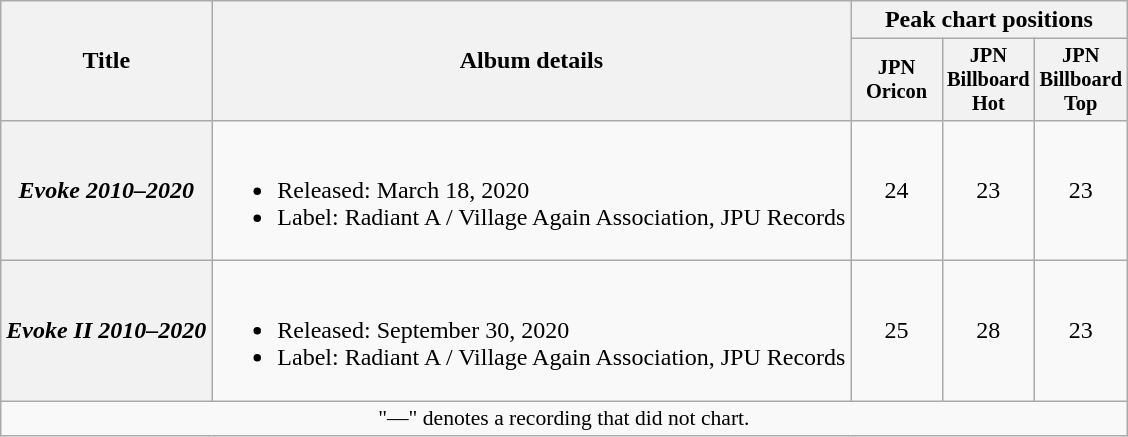<table class="wikitable plainrowheaders">
<tr>
<th scope="col" rowspan="2">Title</th>
<th scope="col" rowspan="2">Album details</th>
<th scope="col" colspan="3">Peak chart positions</th>
</tr>
<tr>
<th scope="col" style="width:4em;font-size:85%">JPN<br>Oricon<br></th>
<th scope="col" style="width:4em;font-size:85%">JPN<br>Billboard<br>Hot<br></th>
<th scope="col" style="width:4em;font-size:85%">JPN<br>Billboard<br>Top<br></th>
</tr>
<tr>
<th scope="row"><em>Evoke 2010–2020</em></th>
<td><br><ul><li>Released: March 18, 2020</li><li>Label: Radiant A / Village Again Association, JPU Records</li></ul></td>
<td align="center">24</td>
<td align="center">23</td>
<td align="center">23</td>
</tr>
<tr>
<th scope="row"><em>Evoke II 2010–2020</em></th>
<td><br><ul><li>Released: September 30, 2020</li><li>Label: Radiant A / Village Again Association, JPU Records</li></ul></td>
<td align="center">25</td>
<td align="center">28</td>
<td align="center">23</td>
</tr>
<tr>
<td align="center" colspan="5" style="font-size:90%">"—" denotes a recording that did not chart.</td>
</tr>
</table>
